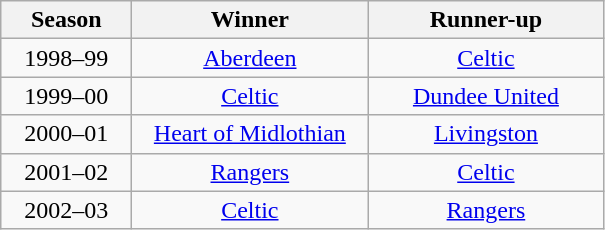<table class="wikitable">
<tr>
<th width=80>Season</th>
<th width=150>Winner</th>
<th width=150>Runner-up</th>
</tr>
<tr>
<td align=center>1998–99</td>
<td align=center><a href='#'>Aberdeen</a></td>
<td align=center><a href='#'>Celtic</a></td>
</tr>
<tr>
<td align=center>1999–00</td>
<td align=center><a href='#'>Celtic</a></td>
<td align=center><a href='#'>Dundee United</a></td>
</tr>
<tr>
<td align=center>2000–01</td>
<td align=center><a href='#'>Heart of Midlothian</a></td>
<td align=center><a href='#'>Livingston</a></td>
</tr>
<tr>
<td align=center>2001–02</td>
<td align=center><a href='#'>Rangers</a></td>
<td align=center><a href='#'>Celtic</a></td>
</tr>
<tr>
<td align=center>2002–03</td>
<td align=center><a href='#'>Celtic</a></td>
<td align=center><a href='#'>Rangers</a></td>
</tr>
</table>
